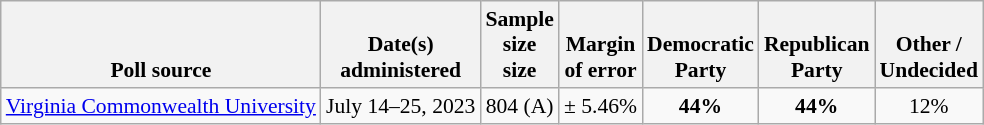<table class="wikitable sortable tpl-blanktable" style="font-size:90%;text-align:center;line-height:17px">
<tr valign=bottom>
<th>Poll source</th>
<th>Date(s)<br>administered</th>
<th>Sample<br>size<br>size</th>
<th>Margin<br>of error</th>
<th class="unsortable">Democratic<br>Party</th>
<th class="unsortable">Republican<br>Party</th>
<th class="unsortable">Other /<br>Undecided</th>
</tr>
<tr>
<td style="text-align:left;"><a href='#'>Virginia Commonwealth University</a></td>
<td>July 14–25, 2023</td>
<td>804 (A)</td>
<td>± 5.46%</td>
<td><strong>44%</strong></td>
<td><strong>44%</strong></td>
<td>12%</td>
</tr>
</table>
